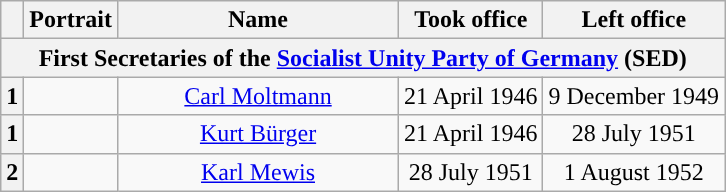<table class="wikitable" style="text-align:center">
<tr>
<th></th>
<th>Portrait</th>
<th width=180>Name<br></th>
<th>Took office</th>
<th>Left office</th>
</tr>
<tr>
<th colspan=5>First Secretaries of the <a href='#'>Socialist Unity Party of Germany</a> (SED)</th>
</tr>
<tr>
<th style="background:">1</th>
<td></td>
<td><a href='#'>Carl Moltmann</a><br></td>
<td>21 April 1946</td>
<td>9 December 1949</td>
</tr>
<tr>
<th style="background:">1</th>
<td></td>
<td><a href='#'>Kurt Bürger</a><br></td>
<td>21 April 1946</td>
<td>28 July 1951</td>
</tr>
<tr>
<th style="background:">2</th>
<td></td>
<td><a href='#'>Karl Mewis</a><br></td>
<td>28 July 1951</td>
<td>1 August 1952</td>
</tr>
</table>
